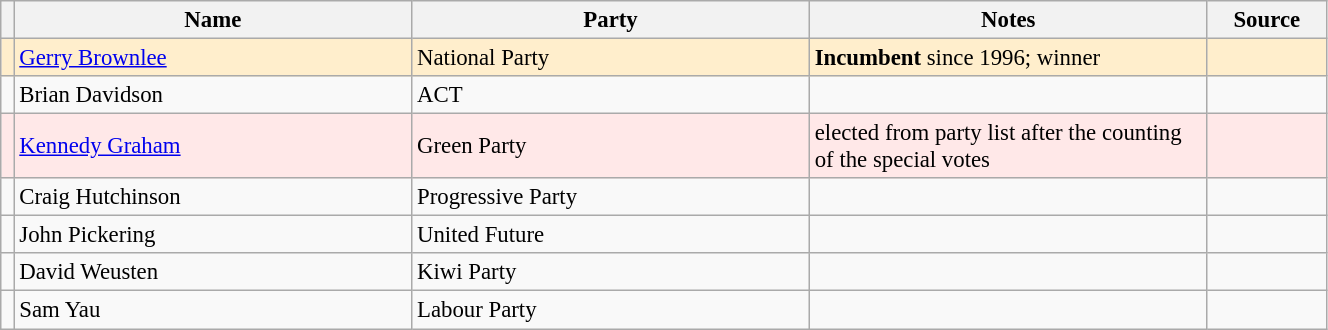<table class="wikitable" width="70%" style="font-size:95%;">
<tr>
<th width=1%></th>
<th width=30%>Name</th>
<th width=30%>Party</th>
<th width=30%>Notes</th>
<th width=9%>Source</th>
</tr>
<tr ---- bgcolor=#FFEECC>
<td bgcolor=></td>
<td><a href='#'>Gerry Brownlee</a></td>
<td>National Party</td>
<td><strong>Incumbent</strong> since 1996; winner</td>
<td></td>
</tr>
<tr -->
<td bgcolor=></td>
<td>Brian Davidson</td>
<td>ACT</td>
<td></td>
<td></td>
</tr>
<tr -- bgcolor=#FFE8E8>
<td bgcolor=></td>
<td><a href='#'>Kennedy Graham</a></td>
<td>Green Party</td>
<td>elected from party list after the counting of the special votes</td>
<td></td>
</tr>
<tr -->
<td bgcolor=></td>
<td>Craig Hutchinson</td>
<td>Progressive Party</td>
<td></td>
<td></td>
</tr>
<tr -->
<td bgcolor=></td>
<td>John Pickering</td>
<td>United Future</td>
<td></td>
<td></td>
</tr>
<tr -->
<td bgcolor=></td>
<td>David Weusten</td>
<td>Kiwi Party</td>
<td></td>
<td></td>
</tr>
<tr -->
<td bgcolor=></td>
<td>Sam Yau</td>
<td>Labour Party</td>
<td></td>
<td></td>
</tr>
</table>
